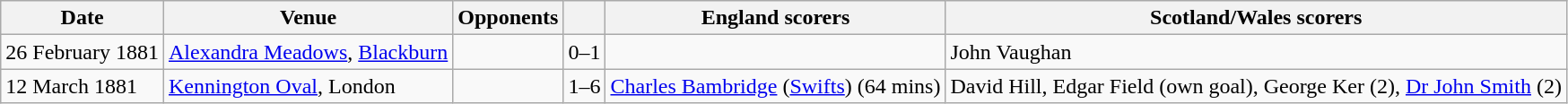<table class="wikitable">
<tr>
<th>Date</th>
<th>Venue</th>
<th>Opponents</th>
<th></th>
<th>England scorers</th>
<th>Scotland/Wales scorers</th>
</tr>
<tr>
<td>26 February 1881</td>
<td><a href='#'>Alexandra Meadows</a>, <a href='#'>Blackburn</a></td>
<td></td>
<td>0–1</td>
<td></td>
<td>John Vaughan</td>
</tr>
<tr>
<td>12 March 1881</td>
<td><a href='#'>Kennington Oval</a>, London</td>
<td></td>
<td>1–6</td>
<td><a href='#'>Charles Bambridge</a> (<a href='#'>Swifts</a>) (64 mins)</td>
<td>David Hill, Edgar Field (own goal), George Ker (2), <a href='#'> Dr John Smith</a> (2)</td>
</tr>
</table>
